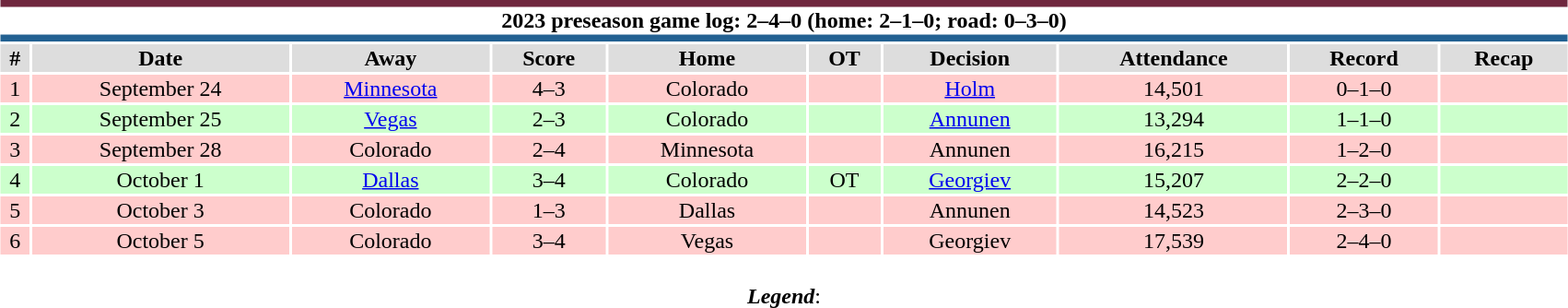<table class="toccolours collapsible collapsed" style="width:90%; clear:both; margin:1.5em auto; text-align:center;">
<tr>
<th colspan=10 style="background:#FFFFFF; border-top:#6F263D 5px solid; border-bottom:#236192 5px solid;">2023 preseason game log: 2–4–0 (home: 2–1–0; road: 0–3–0)</th>
</tr>
<tr style="background:#ddd;">
<th>#</th>
<th>Date</th>
<th>Away</th>
<th>Score</th>
<th>Home</th>
<th>OT</th>
<th>Decision</th>
<th>Attendance</th>
<th>Record</th>
<th>Recap</th>
</tr>
<tr style="background:#fcc;">
<td>1</td>
<td>September 24</td>
<td><a href='#'>Minnesota</a></td>
<td>4–3</td>
<td>Colorado</td>
<td></td>
<td><a href='#'>Holm</a></td>
<td>14,501</td>
<td>0–1–0</td>
<td></td>
</tr>
<tr style="background:#cfc;">
<td>2</td>
<td>September 25</td>
<td><a href='#'>Vegas</a></td>
<td>2–3</td>
<td>Colorado</td>
<td></td>
<td><a href='#'>Annunen</a></td>
<td>13,294</td>
<td>1–1–0</td>
<td></td>
</tr>
<tr style="background:#fcc;">
<td>3</td>
<td>September 28</td>
<td>Colorado</td>
<td>2–4</td>
<td>Minnesota</td>
<td></td>
<td>Annunen</td>
<td>16,215</td>
<td>1–2–0</td>
<td></td>
</tr>
<tr style="background:#cfc;">
<td>4</td>
<td>October 1</td>
<td><a href='#'>Dallas</a></td>
<td>3–4</td>
<td>Colorado</td>
<td>OT</td>
<td><a href='#'>Georgiev</a></td>
<td>15,207</td>
<td>2–2–0</td>
<td></td>
</tr>
<tr style="background:#fcc;">
<td>5</td>
<td>October 3</td>
<td>Colorado</td>
<td>1–3</td>
<td>Dallas</td>
<td></td>
<td>Annunen</td>
<td>14,523</td>
<td>2–3–0</td>
<td></td>
</tr>
<tr style="background:#fcc;">
<td>6</td>
<td>October 5</td>
<td>Colorado</td>
<td>3–4</td>
<td>Vegas</td>
<td></td>
<td>Georgiev</td>
<td>17,539</td>
<td>2–4–0</td>
<td></td>
</tr>
<tr>
<td colspan="11" style="text-align:center;"><br><strong><em>Legend</em></strong>:


</td>
</tr>
</table>
